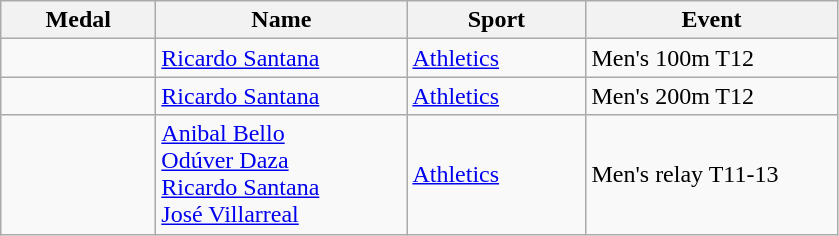<table class="wikitable">
<tr>
<th style="width:6em">Medal</th>
<th style="width:10em">Name</th>
<th style="width:7em">Sport</th>
<th style="width:10em">Event</th>
</tr>
<tr>
<td></td>
<td><a href='#'>Ricardo Santana</a></td>
<td><a href='#'>Athletics</a></td>
<td>Men's 100m T12</td>
</tr>
<tr>
<td></td>
<td><a href='#'>Ricardo Santana</a></td>
<td><a href='#'>Athletics</a></td>
<td>Men's 200m T12</td>
</tr>
<tr>
<td></td>
<td><a href='#'>Anibal Bello</a><br> <a href='#'>Odúver Daza</a><br> <a href='#'>Ricardo Santana</a><br> <a href='#'>José Villarreal</a></td>
<td><a href='#'>Athletics</a></td>
<td>Men's  relay T11-13</td>
</tr>
</table>
